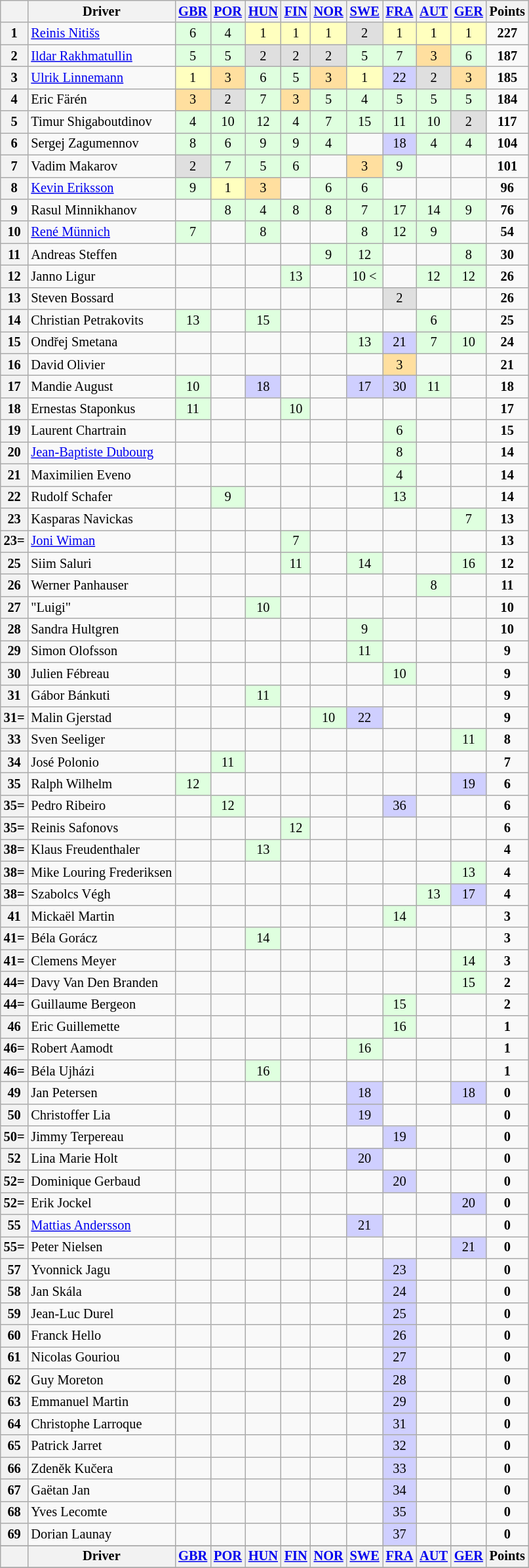<table class="wikitable" style="font-size: 85%; text-align: center;">
<tr valign="top">
<th valign="middle"></th>
<th valign="middle">Driver</th>
<th><a href='#'>GBR</a> <br></th>
<th><a href='#'>POR</a> <br></th>
<th><a href='#'>HUN</a> <br></th>
<th><a href='#'>FIN</a> <br></th>
<th><a href='#'>NOR</a> <br></th>
<th><a href='#'>SWE</a> <br></th>
<th><a href='#'>FRA</a> <br></th>
<th><a href='#'>AUT</a> <br></th>
<th><a href='#'>GER</a> <br></th>
<th valign="middle">Points</th>
</tr>
<tr>
<th>1</th>
<td align=left> <a href='#'>Reinis Nitišs</a></td>
<td style="background:#DFFFDF;">6</td>
<td style="background:#DFFFDF;">4</td>
<td style="background:#FFFFBF;">1</td>
<td style="background:#FFFFBF;">1</td>
<td style="background:#FFFFBF;">1</td>
<td style="background:#DFDFDF;">2</td>
<td style="background:#FFFFBF;">1</td>
<td style="background:#FFFFBF;">1</td>
<td style="background:#FFFFBF;">1</td>
<td><strong>227</strong></td>
</tr>
<tr>
<th>2</th>
<td align=left> <a href='#'>Ildar Rakhmatullin</a></td>
<td style="background:#DFFFDF;">5</td>
<td style="background:#DFFFDF;">5</td>
<td style="background:#DFDFDF;">2</td>
<td style="background:#DFDFDF;">2</td>
<td style="background:#DFDFDF;">2</td>
<td style="background:#DFFFDF;">5</td>
<td style="background:#DFFFDF;">7</td>
<td style="background:#ffdf9f;">3</td>
<td style="background:#DFFFDF;">6</td>
<td><strong>187</strong></td>
</tr>
<tr>
<th>3</th>
<td align=left> <a href='#'>Ulrik Linnemann</a></td>
<td style="background:#FFFFBF;">1</td>
<td style="background:#ffdf9f;">3</td>
<td style="background:#DFFFDF;">6</td>
<td style="background:#DFFFDF;">5</td>
<td style="background:#ffdf9f;">3</td>
<td style="background:#FFFFBF;">1</td>
<td style="background:#CFCFFF;">22</td>
<td style="background:#DFDFDF;">2</td>
<td style="background:#ffdf9f;">3</td>
<td><strong>185</strong></td>
</tr>
<tr>
<th>4</th>
<td align=left> Eric Färén</td>
<td style="background:#ffdf9f;">3</td>
<td style="background:#DFDFDF;">2</td>
<td style="background:#DFFFDF;">7</td>
<td style="background:#ffdf9f;">3</td>
<td style="background:#DFFFDF;">5</td>
<td style="background:#DFFFDF;">4</td>
<td style="background:#DFFFDF;">5</td>
<td style="background:#DFFFDF;">5</td>
<td style="background:#DFFFDF;">5</td>
<td><strong>184</strong></td>
</tr>
<tr>
<th>5</th>
<td align=left> Timur Shigaboutdinov</td>
<td style="background:#DFFFDF;">4</td>
<td style="background:#DFFFDF;">10</td>
<td style="background:#DFFFDF;">12</td>
<td style="background:#DFFFDF;">4</td>
<td style="background:#DFFFDF;">7</td>
<td style="background:#DFFFDF;">15</td>
<td style="background:#DFFFDF;">11</td>
<td style="background:#DFFFDF;">10</td>
<td style="background:#DFDFDF;">2</td>
<td><strong>117</strong></td>
</tr>
<tr>
<th>6</th>
<td align=left> Sergej Zagumennov</td>
<td style="background:#DFFFDF;">8</td>
<td style="background:#DFFFDF;">6</td>
<td style="background:#DFFFDF;">9</td>
<td style="background:#DFFFDF;">9</td>
<td style="background:#DFFFDF;">4</td>
<td></td>
<td style="background:#CFCFFF;">18</td>
<td style="background:#DFFFDF;">4</td>
<td style="background:#DFFFDF;">4</td>
<td><strong>104</strong></td>
</tr>
<tr>
<th>7</th>
<td align=left> Vadim Makarov</td>
<td style="background:#DFDFDF;">2</td>
<td style="background:#DFFFDF;">7</td>
<td style="background:#DFFFDF;">5</td>
<td style="background:#DFFFDF;">6</td>
<td></td>
<td style="background:#FFDF9F;">3</td>
<td style="background:#DFFFDF;">9</td>
<td></td>
<td></td>
<td><strong>101</strong></td>
</tr>
<tr>
<th>8</th>
<td align=left> <a href='#'>Kevin Eriksson</a></td>
<td style="background:#DFFFDF;">9</td>
<td style="background:#FFFFBF;">1</td>
<td style="background:#FFDF9F;">3</td>
<td></td>
<td style="background:#DFFFDF;">6</td>
<td style="background:#DFFFDF;">6</td>
<td></td>
<td></td>
<td></td>
<td><strong>96</strong></td>
</tr>
<tr>
<th>9</th>
<td align=left> Rasul Minnikhanov</td>
<td></td>
<td style="background:#DFFFDF;">8</td>
<td style="background:#DFFFDF;">4</td>
<td style="background:#DFFFDF;">8</td>
<td style="background:#DFFFDF;">8</td>
<td style="background:#DFFFDF;">7</td>
<td style="background:#DFFFDF;">17</td>
<td style="background:#DFFFDF;">14</td>
<td style="background:#DFFFDF;">9</td>
<td><strong>76</strong></td>
</tr>
<tr>
<th>10</th>
<td align=left> <a href='#'>René Münnich</a></td>
<td style="background:#DFFFDF;">7</td>
<td></td>
<td style="background:#DFFFDF;">8</td>
<td></td>
<td></td>
<td style="background:#DFFFDF;">8</td>
<td style="background:#DFFFDF;">12</td>
<td style="background:#DFFFDF;">9</td>
<td></td>
<td><strong>54</strong></td>
</tr>
<tr>
<th>11</th>
<td align=left> Andreas Steffen</td>
<td></td>
<td></td>
<td></td>
<td></td>
<td style="background:#DFFFDF;">9</td>
<td style="background:#DFFFDF;">12</td>
<td></td>
<td></td>
<td style="background:#DFFFDF;">8</td>
<td><strong>30</strong></td>
</tr>
<tr>
<th>12</th>
<td align=left> Janno Ligur</td>
<td></td>
<td></td>
<td></td>
<td style="background:#DFFFDF;">13</td>
<td></td>
<td style="background:#DFFFDF;">10 <</td>
<td></td>
<td style="background:#DFFFDF;">12</td>
<td style="background:#DFFFDF;">12</td>
<td><strong>26</strong></td>
</tr>
<tr>
<th>13</th>
<td align=left> Steven Bossard</td>
<td></td>
<td></td>
<td></td>
<td></td>
<td></td>
<td></td>
<td style="background:#DFDFDF;">2</td>
<td></td>
<td></td>
<td><strong>26</strong></td>
</tr>
<tr>
<th>14</th>
<td align=left> Christian Petrakovits</td>
<td style="background:#DFFFDF;">13</td>
<td></td>
<td style="background:#DFFFDF;">15</td>
<td></td>
<td></td>
<td></td>
<td></td>
<td style="background:#DFFFDF;">6</td>
<td></td>
<td><strong>25</strong></td>
</tr>
<tr>
<th>15</th>
<td align=left> Ondřej Smetana</td>
<td></td>
<td></td>
<td></td>
<td></td>
<td></td>
<td style="background:#DFFFDF;">13</td>
<td style="background:#CFCFFF;">21</td>
<td style="background:#DFFFDF;">7</td>
<td style="background:#DFFFDF;">10</td>
<td><strong>24</strong></td>
</tr>
<tr>
<th>16</th>
<td align=left> David Olivier</td>
<td></td>
<td></td>
<td></td>
<td></td>
<td></td>
<td></td>
<td style="background:#FFDF9F;">3</td>
<td></td>
<td></td>
<td><strong>21</strong></td>
</tr>
<tr>
<th>17</th>
<td align=left> Mandie August</td>
<td style="background:#DFFFDF;">10</td>
<td></td>
<td style="background:#CFCFFF;">18</td>
<td></td>
<td></td>
<td style="background:#CFCFFF;">17</td>
<td style="background:#CFCFFF;">30</td>
<td style="background:#DFFFDF;">11</td>
<td></td>
<td><strong>18</strong></td>
</tr>
<tr>
<th>18</th>
<td align=left> Ernestas Staponkus</td>
<td style="background:#DFFFDF;">11</td>
<td></td>
<td></td>
<td style="background:#DFFFDF;">10</td>
<td></td>
<td></td>
<td></td>
<td></td>
<td></td>
<td><strong>17</strong></td>
</tr>
<tr>
<th>19</th>
<td align=left> Laurent Chartrain</td>
<td></td>
<td></td>
<td></td>
<td></td>
<td></td>
<td></td>
<td style="background:#DFFFDF;">6</td>
<td></td>
<td></td>
<td><strong>15</strong></td>
</tr>
<tr>
<th>20</th>
<td align=left> <a href='#'>Jean-Baptiste Dubourg</a></td>
<td></td>
<td></td>
<td></td>
<td></td>
<td></td>
<td></td>
<td style="background:#DFFFDF;">8</td>
<td></td>
<td></td>
<td><strong>14</strong></td>
</tr>
<tr>
<th>21</th>
<td align=left> Maximilien Eveno</td>
<td></td>
<td></td>
<td></td>
<td></td>
<td></td>
<td></td>
<td style="background:#DFFFDF;">4</td>
<td></td>
<td></td>
<td><strong>14</strong></td>
</tr>
<tr>
<th>22</th>
<td align=left> Rudolf Schafer</td>
<td></td>
<td style="background:#DFFFDF;">9</td>
<td></td>
<td></td>
<td></td>
<td></td>
<td style="background:#DFFFDF;">13</td>
<td></td>
<td></td>
<td><strong>14</strong></td>
</tr>
<tr>
<th>23</th>
<td align=left> Kasparas Navickas</td>
<td></td>
<td></td>
<td></td>
<td></td>
<td></td>
<td></td>
<td></td>
<td></td>
<td style="background:#DFFFDF;">7</td>
<td><strong>13</strong></td>
</tr>
<tr>
<th>23=</th>
<td align=left> <a href='#'>Joni Wiman</a></td>
<td></td>
<td></td>
<td></td>
<td style="background:#DFFFDF;">7</td>
<td></td>
<td></td>
<td></td>
<td></td>
<td></td>
<td><strong>13</strong></td>
</tr>
<tr>
<th>25</th>
<td align=left> Siim Saluri</td>
<td></td>
<td></td>
<td></td>
<td style="background:#DFFFDF;">11</td>
<td></td>
<td style="background:#DFFFDF;">14</td>
<td></td>
<td></td>
<td style="background:#DFFFDF;">16</td>
<td><strong>12</strong></td>
</tr>
<tr>
<th>26</th>
<td align=left> Werner Panhauser</td>
<td></td>
<td></td>
<td></td>
<td></td>
<td></td>
<td></td>
<td></td>
<td style="background:#DFFFDF;">8</td>
<td></td>
<td><strong>11</strong></td>
</tr>
<tr>
<th>27</th>
<td align=left> "Luigi"</td>
<td></td>
<td></td>
<td style="background:#DFFFDF;">10</td>
<td></td>
<td></td>
<td></td>
<td></td>
<td></td>
<td></td>
<td><strong>10</strong></td>
</tr>
<tr>
<th>28</th>
<td align=left> Sandra Hultgren</td>
<td></td>
<td></td>
<td></td>
<td></td>
<td></td>
<td style="background:#DFFFDF;">9</td>
<td></td>
<td></td>
<td></td>
<td><strong>10</strong></td>
</tr>
<tr>
<th>29</th>
<td align=left> Simon Olofsson</td>
<td></td>
<td></td>
<td></td>
<td></td>
<td></td>
<td style="background:#DFFFDF;">11</td>
<td></td>
<td></td>
<td></td>
<td><strong>9</strong></td>
</tr>
<tr>
<th>30</th>
<td align=left>  	Julien Fébreau</td>
<td></td>
<td></td>
<td></td>
<td></td>
<td></td>
<td></td>
<td style="background:#DFFFDF;">10</td>
<td></td>
<td></td>
<td><strong>9</strong></td>
</tr>
<tr>
<th>31</th>
<td align=left> Gábor Bánkuti</td>
<td></td>
<td></td>
<td style="background:#DFFFDF;">11</td>
<td></td>
<td></td>
<td></td>
<td></td>
<td></td>
<td></td>
<td><strong>9</strong></td>
</tr>
<tr>
<th>31=</th>
<td align=left> Malin Gjerstad</td>
<td></td>
<td></td>
<td></td>
<td></td>
<td style="background:#DFFFDF;">10</td>
<td style="background:#CFCFFF;">22</td>
<td></td>
<td></td>
<td></td>
<td><strong>9</strong></td>
</tr>
<tr>
<th>33</th>
<td align=left> Sven Seeliger</td>
<td></td>
<td></td>
<td></td>
<td></td>
<td></td>
<td></td>
<td></td>
<td></td>
<td style="background:#DFFFDF;">11</td>
<td><strong>8</strong></td>
</tr>
<tr>
<th>34</th>
<td align=left> José Polonio</td>
<td></td>
<td style="background:#DFFFDF;">11</td>
<td></td>
<td></td>
<td></td>
<td></td>
<td></td>
<td></td>
<td></td>
<td><strong>7</strong></td>
</tr>
<tr>
<th>35</th>
<td align=left> Ralph Wilhelm</td>
<td style="background:#DFFFDF;">12</td>
<td></td>
<td></td>
<td></td>
<td></td>
<td></td>
<td></td>
<td></td>
<td style="background:#CFCFFF;">19</td>
<td><strong>6</strong></td>
</tr>
<tr>
<th>35=</th>
<td align=left> Pedro Ribeiro</td>
<td></td>
<td style="background:#DFFFDF;">12</td>
<td></td>
<td></td>
<td></td>
<td></td>
<td style="background:#CFCFFF;">36</td>
<td></td>
<td></td>
<td><strong>6</strong></td>
</tr>
<tr>
<th>35=</th>
<td align=left> Reinis Safonovs</td>
<td></td>
<td></td>
<td></td>
<td style="background:#DFFFDF;">12</td>
<td></td>
<td></td>
<td></td>
<td></td>
<td></td>
<td><strong>6</strong></td>
</tr>
<tr>
<th>38=</th>
<td align=left> Klaus Freudenthaler</td>
<td></td>
<td></td>
<td style="background:#DFFFDF;">13</td>
<td></td>
<td></td>
<td></td>
<td></td>
<td></td>
<td></td>
<td><strong>4</strong></td>
</tr>
<tr>
<th>38=</th>
<td align=left> Mike Louring Frederiksen</td>
<td></td>
<td></td>
<td></td>
<td></td>
<td></td>
<td></td>
<td></td>
<td></td>
<td style="background:#DFFFDF;">13</td>
<td><strong>4</strong></td>
</tr>
<tr>
<th>38=</th>
<td align=left> Szabolcs Végh</td>
<td></td>
<td></td>
<td></td>
<td></td>
<td></td>
<td></td>
<td></td>
<td style="background:#DFFFDF;">13</td>
<td style="background:#CFCFFF;">17</td>
<td><strong>4</strong></td>
</tr>
<tr>
<th>41</th>
<td align=left> Mickaël Martin</td>
<td></td>
<td></td>
<td></td>
<td></td>
<td></td>
<td></td>
<td style="background:#DFFFDF;">14</td>
<td></td>
<td></td>
<td><strong>3</strong></td>
</tr>
<tr>
<th>41=</th>
<td align=left> Béla Gorácz</td>
<td></td>
<td></td>
<td style="background:#DFFFDF;">14</td>
<td></td>
<td></td>
<td></td>
<td></td>
<td></td>
<td></td>
<td><strong>3</strong></td>
</tr>
<tr>
<th>41=</th>
<td align=left> Clemens Meyer</td>
<td></td>
<td></td>
<td></td>
<td></td>
<td></td>
<td></td>
<td></td>
<td></td>
<td style="background:#DFFFDF;">14</td>
<td><strong>3</strong></td>
</tr>
<tr>
<th>44=</th>
<td align=left> Davy Van Den Branden</td>
<td></td>
<td></td>
<td></td>
<td></td>
<td></td>
<td></td>
<td></td>
<td></td>
<td style="background:#DFFFDF;">15</td>
<td><strong>2</strong></td>
</tr>
<tr>
<th>44=</th>
<td align=left> Guillaume Bergeon</td>
<td></td>
<td></td>
<td></td>
<td></td>
<td></td>
<td></td>
<td style="background:#DFFFDF;">15</td>
<td></td>
<td></td>
<td><strong>2</strong></td>
</tr>
<tr>
<th>46</th>
<td align=left> Eric Guillemette</td>
<td></td>
<td></td>
<td></td>
<td></td>
<td></td>
<td></td>
<td style="background:#DFFFDF;">16</td>
<td></td>
<td></td>
<td><strong>1</strong></td>
</tr>
<tr>
<th>46=</th>
<td align=left> Robert Aamodt</td>
<td></td>
<td></td>
<td></td>
<td></td>
<td></td>
<td style="background:#DFFFDF;">16</td>
<td></td>
<td></td>
<td></td>
<td><strong>1</strong></td>
</tr>
<tr>
<th>46=</th>
<td align=left> Béla Ujházi</td>
<td></td>
<td></td>
<td style="background:#DFFFDF;">16</td>
<td></td>
<td></td>
<td></td>
<td></td>
<td></td>
<td></td>
<td><strong>1</strong></td>
</tr>
<tr>
<th>49</th>
<td align=left> Jan Petersen</td>
<td></td>
<td></td>
<td></td>
<td></td>
<td></td>
<td style="background:#CFCFFF;">18</td>
<td></td>
<td></td>
<td style="background:#CFCFFF;">18</td>
<td><strong>0</strong></td>
</tr>
<tr>
<th>50</th>
<td align=left> Christoffer Lia</td>
<td></td>
<td></td>
<td></td>
<td></td>
<td></td>
<td style="background:#CFCFFF;">19</td>
<td></td>
<td></td>
<td></td>
<td><strong>0</strong></td>
</tr>
<tr>
<th>50=</th>
<td align=left> Jimmy Terpereau</td>
<td></td>
<td></td>
<td></td>
<td></td>
<td></td>
<td></td>
<td style="background:#CFCFFF;">19</td>
<td></td>
<td></td>
<td><strong>0</strong></td>
</tr>
<tr>
<th>52</th>
<td align=left> Lina Marie Holt</td>
<td></td>
<td></td>
<td></td>
<td></td>
<td></td>
<td style="background:#CFCFFF;">20</td>
<td></td>
<td></td>
<td></td>
<td><strong>0</strong></td>
</tr>
<tr>
<th>52=</th>
<td align=left> Dominique Gerbaud</td>
<td></td>
<td></td>
<td></td>
<td></td>
<td></td>
<td></td>
<td style="background:#CFCFFF;">20</td>
<td></td>
<td></td>
<td><strong>0</strong></td>
</tr>
<tr>
<th>52=</th>
<td align=left> Erik Jockel</td>
<td></td>
<td></td>
<td></td>
<td></td>
<td></td>
<td></td>
<td></td>
<td></td>
<td style="background:#CFCFFF;">20</td>
<td><strong>0</strong></td>
</tr>
<tr>
<th>55</th>
<td align=left> <a href='#'>Mattias Andersson</a></td>
<td></td>
<td></td>
<td></td>
<td></td>
<td></td>
<td style="background:#CFCFFF;">21</td>
<td></td>
<td></td>
<td></td>
<td><strong>0</strong></td>
</tr>
<tr>
<th>55=</th>
<td align=left> Peter Nielsen</td>
<td></td>
<td></td>
<td></td>
<td></td>
<td></td>
<td></td>
<td></td>
<td></td>
<td style="background:#CFCFFF;">21</td>
<td><strong>0</strong></td>
</tr>
<tr>
<th>57</th>
<td align=left> Yvonnick Jagu</td>
<td></td>
<td></td>
<td></td>
<td></td>
<td></td>
<td></td>
<td style="background:#CFCFFF;">23</td>
<td></td>
<td></td>
<td><strong>0</strong></td>
</tr>
<tr>
<th>58</th>
<td align=left> Jan Skála</td>
<td></td>
<td></td>
<td></td>
<td></td>
<td></td>
<td></td>
<td style="background:#CFCFFF;">24</td>
<td></td>
<td></td>
<td><strong>0</strong></td>
</tr>
<tr>
<th>59</th>
<td align=left> Jean-Luc Durel</td>
<td></td>
<td></td>
<td></td>
<td></td>
<td></td>
<td></td>
<td style="background:#CFCFFF;">25</td>
<td></td>
<td></td>
<td><strong>0</strong></td>
</tr>
<tr>
<th>60</th>
<td align=left> Franck Hello</td>
<td></td>
<td></td>
<td></td>
<td></td>
<td></td>
<td></td>
<td style="background:#CFCFFF;">26</td>
<td></td>
<td></td>
<td><strong>0</strong></td>
</tr>
<tr>
<th>61</th>
<td align=left>  	Nicolas Gouriou</td>
<td></td>
<td></td>
<td></td>
<td></td>
<td></td>
<td></td>
<td style="background:#CFCFFF;">27</td>
<td></td>
<td></td>
<td><strong>0</strong></td>
</tr>
<tr>
<th>62</th>
<td align=left> Guy Moreton</td>
<td></td>
<td></td>
<td></td>
<td></td>
<td></td>
<td></td>
<td style="background:#CFCFFF;">28</td>
<td></td>
<td></td>
<td><strong>0</strong></td>
</tr>
<tr>
<th>63</th>
<td align=left> Emmanuel Martin</td>
<td></td>
<td></td>
<td></td>
<td></td>
<td></td>
<td></td>
<td style="background:#CFCFFF;">29</td>
<td></td>
<td></td>
<td><strong>0</strong></td>
</tr>
<tr>
<th>64</th>
<td align=left> Christophe Larroque</td>
<td></td>
<td></td>
<td></td>
<td></td>
<td></td>
<td></td>
<td style="background:#CFCFFF;">31</td>
<td></td>
<td></td>
<td><strong>0</strong></td>
</tr>
<tr>
<th>65</th>
<td align=left> Patrick Jarret</td>
<td></td>
<td></td>
<td></td>
<td></td>
<td></td>
<td></td>
<td style="background:#CFCFFF;">32</td>
<td></td>
<td></td>
<td><strong>0</strong></td>
</tr>
<tr>
<th>66</th>
<td align=left> Zdeněk Kučera</td>
<td></td>
<td></td>
<td></td>
<td></td>
<td></td>
<td></td>
<td style="background:#CFCFFF;">33</td>
<td></td>
<td></td>
<td><strong>0</strong></td>
</tr>
<tr>
<th>67</th>
<td align=left> Gaëtan Jan</td>
<td></td>
<td></td>
<td></td>
<td></td>
<td></td>
<td></td>
<td style="background:#CFCFFF;">34</td>
<td></td>
<td></td>
<td><strong>0</strong></td>
</tr>
<tr>
<th>68</th>
<td align=left> Yves Lecomte</td>
<td></td>
<td></td>
<td></td>
<td></td>
<td></td>
<td></td>
<td style="background:#CFCFFF;">35</td>
<td></td>
<td></td>
<td><strong>0</strong></td>
</tr>
<tr>
<th>69</th>
<td align=left> Dorian Launay</td>
<td></td>
<td></td>
<td></td>
<td></td>
<td></td>
<td></td>
<td style="background:#CFCFFF;">37</td>
<td></td>
<td></td>
<td><strong>0</strong></td>
</tr>
<tr>
</tr>
<tr valign="top">
<th valign="middle"></th>
<th valign="middle">Driver</th>
<th><a href='#'>GBR</a> <br></th>
<th><a href='#'>POR</a> <br></th>
<th><a href='#'>HUN</a> <br></th>
<th><a href='#'>FIN</a> <br></th>
<th><a href='#'>NOR</a> <br></th>
<th><a href='#'>SWE</a> <br></th>
<th><a href='#'>FRA</a> <br></th>
<th><a href='#'>AUT</a> <br></th>
<th><a href='#'>GER</a> <br></th>
<th valign="middle">Points</th>
</tr>
<tr>
</tr>
</table>
